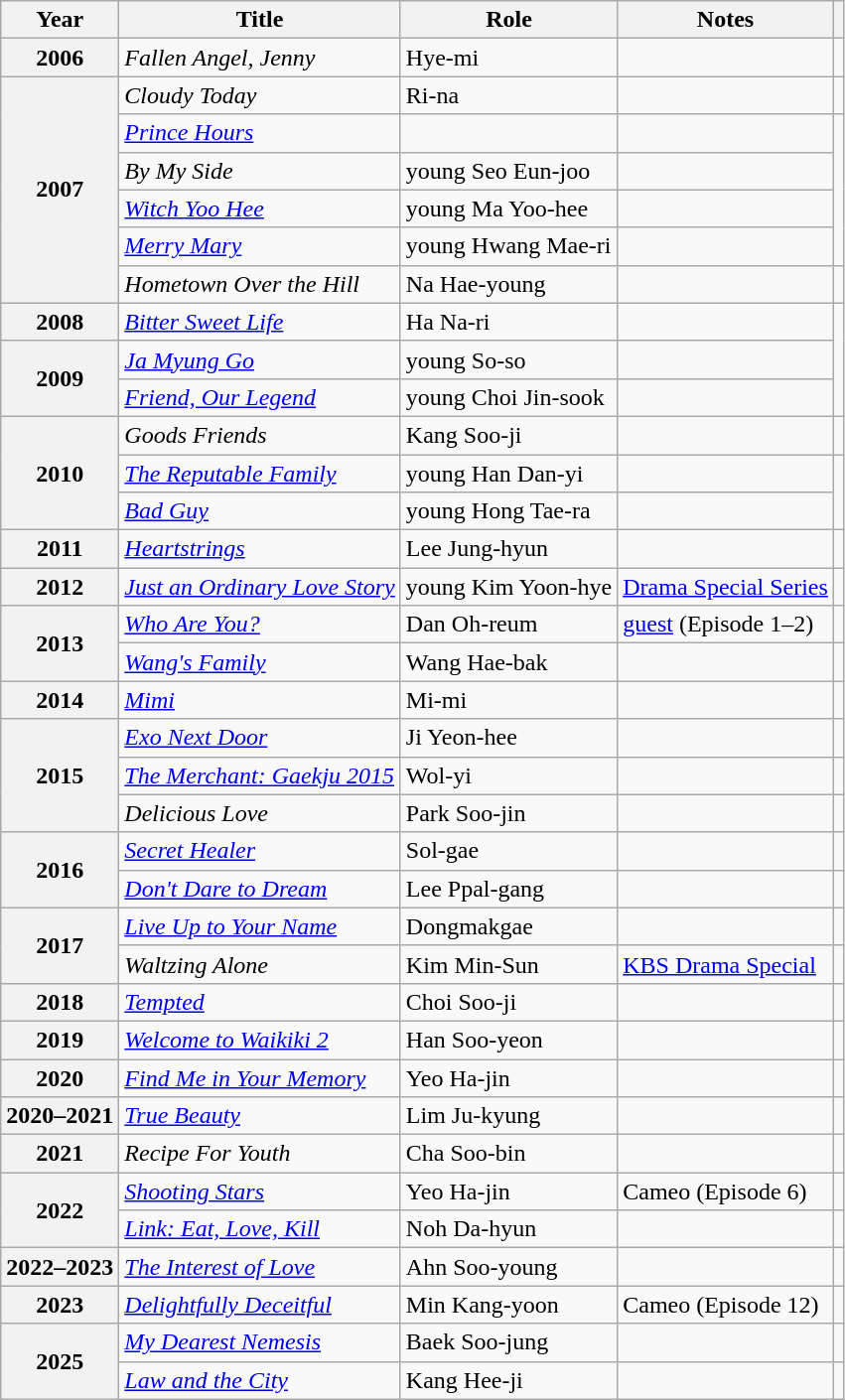<table class="wikitable plainrowheaders sortable">
<tr>
<th scope="col">Year</th>
<th scope="col">Title</th>
<th scope="col">Role</th>
<th scope="col">Notes</th>
<th scope="col" class="unsortable"></th>
</tr>
<tr>
<th scope="row">2006</th>
<td><em>Fallen Angel, Jenny</em></td>
<td>Hye-mi</td>
<td></td>
<td style="text-align:center"></td>
</tr>
<tr>
<th scope="row" rowspan="6">2007</th>
<td><em>Cloudy Today</em></td>
<td>Ri-na</td>
<td></td>
<td style="text-align:center"></td>
</tr>
<tr>
<td><em><a href='#'>Prince Hours</a></em></td>
<td></td>
<td></td>
<td rowspan="4" style="text-align:center"></td>
</tr>
<tr>
<td><em>By My Side</em></td>
<td>young Seo Eun-joo</td>
<td style="text-align:center"></td>
</tr>
<tr>
<td><em><a href='#'>Witch Yoo Hee</a></em></td>
<td>young Ma Yoo-hee</td>
<td style="text-align:center"></td>
</tr>
<tr>
<td><em><a href='#'>Merry Mary</a></em></td>
<td>young Hwang Mae-ri</td>
<td style="text-align:center"></td>
</tr>
<tr>
<td><em>Hometown Over the Hill</em></td>
<td>Na Hae-young</td>
<td></td>
<td style="text-align:center"></td>
</tr>
<tr>
<th scope="row">2008</th>
<td><em><a href='#'>Bitter Sweet Life</a></em></td>
<td>Ha Na-ri</td>
<td></td>
<td rowspan="3" style="text-align:center"></td>
</tr>
<tr>
<th scope="row" rowspan="2">2009</th>
<td><em><a href='#'>Ja Myung Go</a></em></td>
<td>young So-so</td>
<td style="text-align:center"></td>
</tr>
<tr>
<td><em><a href='#'>Friend, Our Legend</a></em></td>
<td>young Choi Jin-sook</td>
<td style="text-align:center"></td>
</tr>
<tr>
<th scope="row" rowspan="3">2010</th>
<td><em>Goods Friends</em></td>
<td>Kang Soo-ji</td>
<td></td>
<td style="text-align:center"></td>
</tr>
<tr>
<td><em><a href='#'>The Reputable Family</a></em></td>
<td>young Han Dan-yi</td>
<td></td>
<td rowspan="2" style="text-align:center"></td>
</tr>
<tr>
<td><em><a href='#'>Bad Guy</a></em></td>
<td>young Hong Tae-ra</td>
<td style="text-align:center"></td>
</tr>
<tr>
<th scope="row">2011</th>
<td><em><a href='#'>Heartstrings</a></em></td>
<td>Lee Jung-hyun</td>
<td></td>
<td style="text-align:center"></td>
</tr>
<tr>
<th scope="row">2012</th>
<td><em><a href='#'>Just an Ordinary Love Story</a></em></td>
<td>young Kim Yoon-hye</td>
<td><a href='#'>Drama Special Series</a></td>
<td style="text-align:center"></td>
</tr>
<tr>
<th scope="row" rowspan="2">2013</th>
<td><em><a href='#'>Who Are You?</a></em></td>
<td>Dan Oh-reum</td>
<td><a href='#'>guest</a> (Episode 1–2)</td>
<td style="text-align:center"></td>
</tr>
<tr>
<td><em><a href='#'>Wang's Family</a></em></td>
<td>Wang Hae-bak</td>
<td></td>
<td style="text-align:center"></td>
</tr>
<tr>
<th scope="row">2014</th>
<td><em><a href='#'>Mimi</a></em></td>
<td>Mi-mi</td>
<td></td>
<td style="text-align:center"></td>
</tr>
<tr>
<th scope="row"  rowspan="3">2015</th>
<td><em><a href='#'>Exo Next Door</a></em></td>
<td>Ji Yeon-hee</td>
<td></td>
<td style="text-align:center"></td>
</tr>
<tr>
<td><em><a href='#'>The Merchant: Gaekju 2015</a></em></td>
<td>Wol-yi</td>
<td></td>
<td style="text-align:center"></td>
</tr>
<tr>
<td><em>Delicious Love</em></td>
<td>Park Soo-jin</td>
<td></td>
<td style="text-align:center"></td>
</tr>
<tr>
<th scope="row" rowspan="2">2016</th>
<td><em><a href='#'>Secret Healer</a></em></td>
<td>Sol-gae</td>
<td></td>
<td style="text-align:center"></td>
</tr>
<tr>
<td><em><a href='#'>Don't Dare to Dream</a></em></td>
<td>Lee Ppal-gang</td>
<td></td>
<td style="text-align:center"></td>
</tr>
<tr>
<th scope="row" rowspan="2">2017</th>
<td><em><a href='#'>Live Up to Your Name</a></em></td>
<td>Dongmakgae</td>
<td></td>
<td style="text-align:center"></td>
</tr>
<tr>
<td><em>Waltzing Alone</em></td>
<td>Kim Min-Sun</td>
<td><a href='#'>KBS Drama Special</a></td>
<td style="text-align:center"></td>
</tr>
<tr>
<th scope="row">2018</th>
<td><em><a href='#'>Tempted</a></em></td>
<td>Choi Soo-ji</td>
<td></td>
<td style="text-align:center"></td>
</tr>
<tr>
<th scope="row">2019</th>
<td><em><a href='#'>Welcome to Waikiki 2</a></em></td>
<td>Han Soo-yeon</td>
<td></td>
<td style="text-align:center"></td>
</tr>
<tr>
<th scope="row">2020</th>
<td><em><a href='#'>Find Me in Your Memory</a></em></td>
<td>Yeo Ha-jin</td>
<td></td>
<td style="text-align:center"></td>
</tr>
<tr>
<th scope="row">2020–2021</th>
<td><em><a href='#'>True Beauty</a></em></td>
<td>Lim Ju-kyung</td>
<td></td>
<td style="text-align:center"></td>
</tr>
<tr>
<th scope="row">2021</th>
<td><em>Recipe For Youth</em></td>
<td>Cha Soo-bin</td>
<td></td>
<td style="text-align:center"></td>
</tr>
<tr>
<th scope="row" rowspan="2">2022</th>
<td><em><a href='#'>Shooting Stars</a></em></td>
<td>Yeo Ha-jin</td>
<td>Cameo (Episode 6)</td>
<td style="text-align:center"></td>
</tr>
<tr>
<td><em><a href='#'>Link: Eat, Love, Kill</a></em></td>
<td>Noh Da-hyun</td>
<td></td>
<td style="text-align:center"></td>
</tr>
<tr>
<th scope="row">2022–2023</th>
<td><em><a href='#'>The Interest of Love</a></em></td>
<td>Ahn Soo-young</td>
<td></td>
<td style="text-align:center"></td>
</tr>
<tr>
<th scope="row">2023</th>
<td><em><a href='#'>Delightfully Deceitful</a></em></td>
<td>Min Kang-yoon</td>
<td>Cameo (Episode 12)</td>
<td style="text-align:center"></td>
</tr>
<tr>
<th scope="row" rowspan="2">2025</th>
<td><em><a href='#'>My Dearest Nemesis</a></em></td>
<td>Baek Soo-jung</td>
<td></td>
<td style="text-align:center"></td>
</tr>
<tr>
<td><em><a href='#'>Law and the City</a></em></td>
<td>Kang Hee-ji</td>
<td></td>
<td style="text-align:center"></td>
</tr>
</table>
